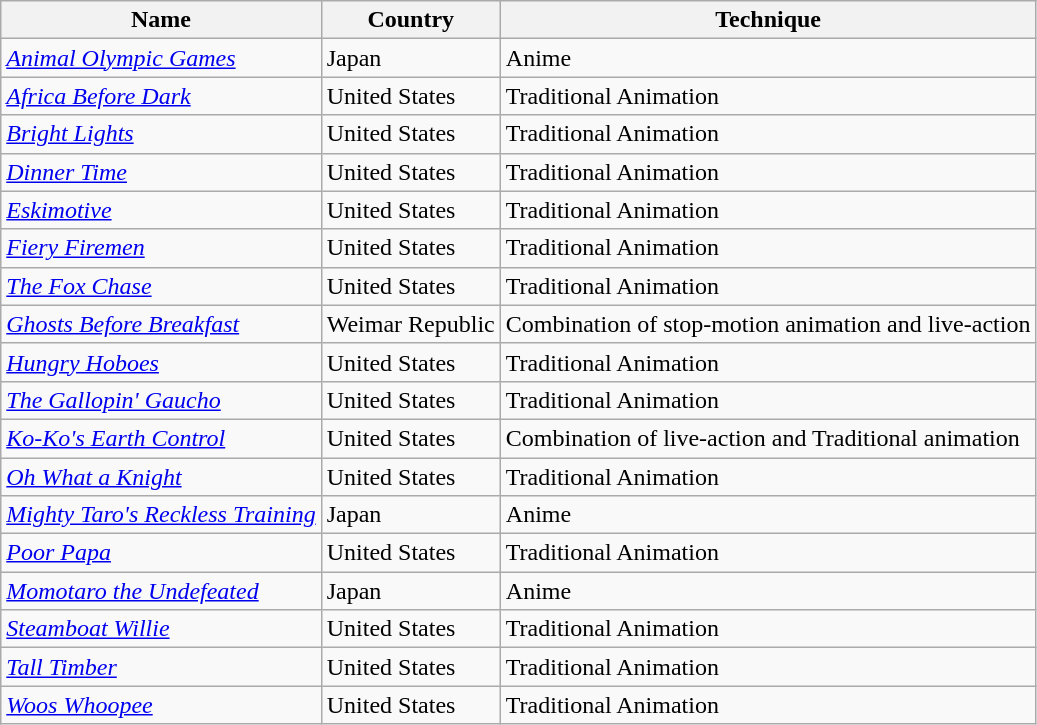<table class="wikitable sortable">
<tr>
<th>Name</th>
<th>Country</th>
<th>Technique</th>
</tr>
<tr>
<td><em><a href='#'>Animal Olympic Games</a></em></td>
<td>Japan</td>
<td>Anime</td>
</tr>
<tr>
<td><em><a href='#'>Africa Before Dark</a></em></td>
<td>United States</td>
<td>Traditional Animation</td>
</tr>
<tr>
<td><em><a href='#'>Bright Lights</a></em></td>
<td>United States</td>
<td>Traditional Animation</td>
</tr>
<tr>
<td><em><a href='#'>Dinner Time</a></em></td>
<td>United States</td>
<td>Traditional Animation</td>
</tr>
<tr>
<td><em><a href='#'>Eskimotive</a></em></td>
<td>United States</td>
<td>Traditional Animation</td>
</tr>
<tr>
<td><em><a href='#'>Fiery Firemen</a></em></td>
<td>United States</td>
<td>Traditional Animation</td>
</tr>
<tr>
<td><em><a href='#'>The Fox Chase</a></em></td>
<td>United States</td>
<td>Traditional Animation</td>
</tr>
<tr>
<td><em><a href='#'>Ghosts Before Breakfast</a></em></td>
<td>Weimar Republic</td>
<td>Combination of stop-motion animation and live-action</td>
</tr>
<tr>
<td><em><a href='#'>Hungry Hoboes</a></em></td>
<td>United States</td>
<td>Traditional Animation</td>
</tr>
<tr>
<td><em><a href='#'>The Gallopin' Gaucho</a></em></td>
<td>United States</td>
<td>Traditional Animation</td>
</tr>
<tr>
<td><em><a href='#'>Ko-Ko's Earth Control</a></em></td>
<td>United States</td>
<td>Combination of live-action and Traditional animation</td>
</tr>
<tr>
<td><em><a href='#'>Oh What a Knight</a></em></td>
<td>United States</td>
<td>Traditional Animation</td>
</tr>
<tr>
<td><em><a href='#'>Mighty Taro's Reckless Training</a></em></td>
<td>Japan</td>
<td>Anime</td>
</tr>
<tr>
<td><em><a href='#'>Poor Papa</a></em></td>
<td>United States</td>
<td>Traditional Animation</td>
</tr>
<tr>
<td><em><a href='#'>Momotaro the Undefeated</a></em></td>
<td>Japan</td>
<td>Anime</td>
</tr>
<tr>
<td><em><a href='#'>Steamboat Willie</a></em></td>
<td>United States</td>
<td>Traditional Animation</td>
</tr>
<tr>
<td><em><a href='#'>Tall Timber</a></em></td>
<td>United States</td>
<td>Traditional Animation</td>
</tr>
<tr>
<td><em><a href='#'>Woos Whoopee</a></em></td>
<td>United States</td>
<td>Traditional Animation</td>
</tr>
</table>
